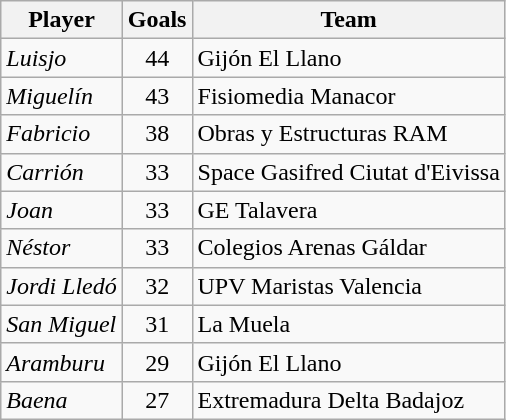<table class="wikitable">
<tr>
<th>Player</th>
<th>Goals</th>
<th>Team</th>
</tr>
<tr>
<td><em>Luisjo</em></td>
<td style="text-align:center;">44</td>
<td>Gijón El Llano</td>
</tr>
<tr>
<td><em>Miguelín</em></td>
<td style="text-align:center;">43</td>
<td>Fisiomedia Manacor</td>
</tr>
<tr>
<td><em>Fabricio</em></td>
<td style="text-align:center;">38</td>
<td>Obras y Estructuras RAM</td>
</tr>
<tr>
<td><em>Carrión</em></td>
<td style="text-align:center;">33</td>
<td>Space Gasifred Ciutat d'Eivissa</td>
</tr>
<tr>
<td><em>Joan</em></td>
<td style="text-align:center;">33</td>
<td>GE Talavera</td>
</tr>
<tr>
<td><em>Néstor</em></td>
<td style="text-align:center;">33</td>
<td>Colegios Arenas Gáldar</td>
</tr>
<tr>
<td><em>Jordi Lledó</em></td>
<td style="text-align:center;">32</td>
<td>UPV Maristas Valencia</td>
</tr>
<tr>
<td><em>San Miguel</em></td>
<td style="text-align:center;">31</td>
<td>La Muela</td>
</tr>
<tr>
<td><em>Aramburu</em></td>
<td style="text-align:center;">29</td>
<td>Gijón El Llano</td>
</tr>
<tr>
<td><em>Baena</em></td>
<td style="text-align:center;">27</td>
<td>Extremadura Delta Badajoz</td>
</tr>
</table>
